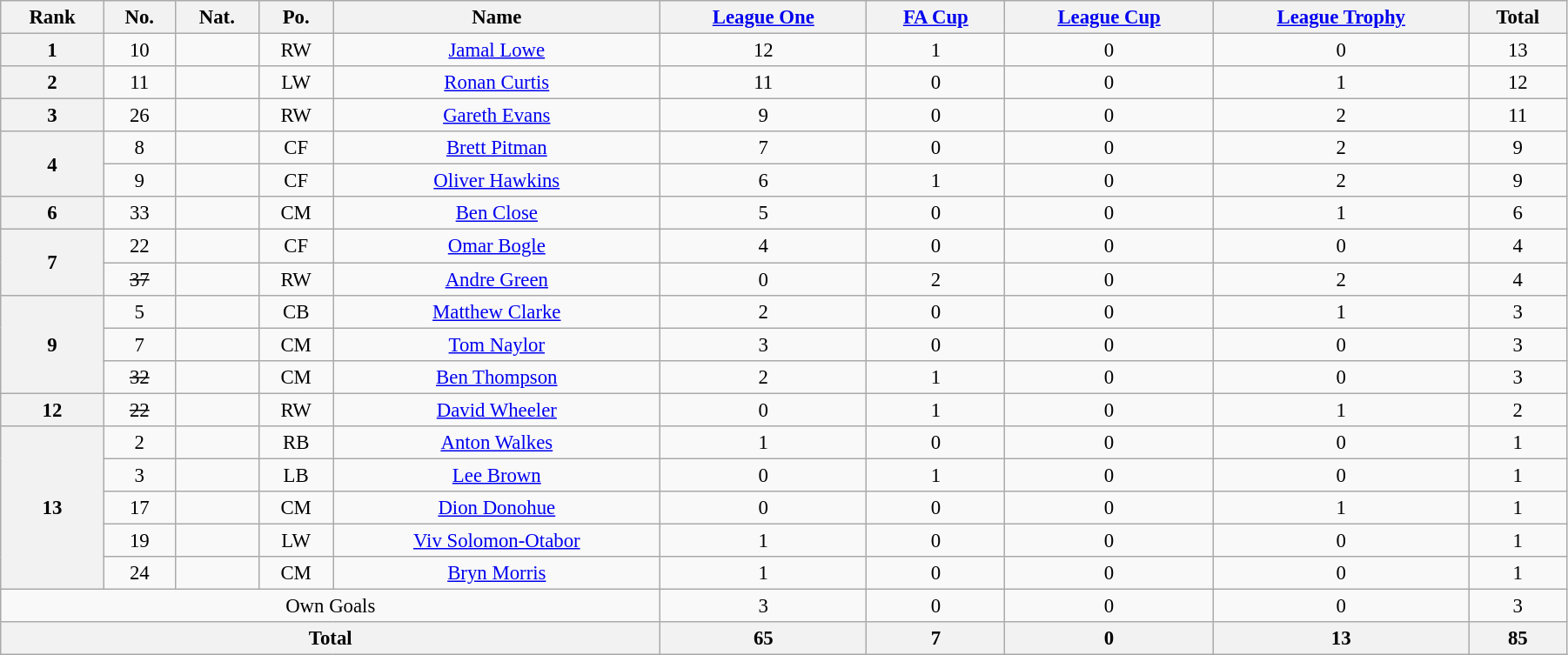<table class="wikitable" style="text-align:center; font-size:95%; width:95%;">
<tr>
<th>Rank</th>
<th>No.</th>
<th>Nat.</th>
<th>Po.</th>
<th>Name</th>
<th><a href='#'>League One</a></th>
<th><a href='#'>FA Cup</a></th>
<th><a href='#'>League Cup</a></th>
<th><a href='#'>League Trophy</a></th>
<th>Total</th>
</tr>
<tr>
<th rowspan=1>1</th>
<td>10</td>
<td></td>
<td>RW</td>
<td><a href='#'>Jamal Lowe</a></td>
<td>12</td>
<td>1</td>
<td>0</td>
<td>0</td>
<td>13</td>
</tr>
<tr>
<th rowspan=1>2</th>
<td>11</td>
<td></td>
<td>LW</td>
<td><a href='#'>Ronan Curtis</a></td>
<td>11</td>
<td>0</td>
<td>0</td>
<td>1</td>
<td>12</td>
</tr>
<tr>
<th rowspan=1>3</th>
<td>26</td>
<td></td>
<td>RW</td>
<td><a href='#'>Gareth Evans</a></td>
<td>9</td>
<td>0</td>
<td>0</td>
<td>2</td>
<td>11</td>
</tr>
<tr>
<th rowspan=2>4</th>
<td>8</td>
<td></td>
<td>CF</td>
<td><a href='#'>Brett Pitman</a></td>
<td>7</td>
<td>0</td>
<td>0</td>
<td>2</td>
<td>9</td>
</tr>
<tr>
<td>9</td>
<td></td>
<td>CF</td>
<td><a href='#'>Oliver Hawkins</a></td>
<td>6</td>
<td>1</td>
<td>0</td>
<td>2</td>
<td>9</td>
</tr>
<tr>
<th rowspan=1>6</th>
<td>33</td>
<td></td>
<td>CM</td>
<td><a href='#'>Ben Close</a></td>
<td>5</td>
<td>0</td>
<td>0</td>
<td>1</td>
<td>6</td>
</tr>
<tr>
<th rowspan=2>7</th>
<td>22</td>
<td></td>
<td>CF</td>
<td><a href='#'>Omar Bogle</a></td>
<td>4</td>
<td>0</td>
<td>0</td>
<td>0</td>
<td>4</td>
</tr>
<tr>
<td><s>37</s></td>
<td></td>
<td>RW</td>
<td><a href='#'>Andre Green</a></td>
<td>0</td>
<td>2</td>
<td>0</td>
<td>2</td>
<td>4</td>
</tr>
<tr>
<th rowspan=3>9</th>
<td>5</td>
<td></td>
<td>CB</td>
<td><a href='#'>Matthew Clarke</a></td>
<td>2</td>
<td>0</td>
<td>0</td>
<td>1</td>
<td>3</td>
</tr>
<tr>
<td>7</td>
<td></td>
<td>CM</td>
<td><a href='#'>Tom Naylor</a></td>
<td>3</td>
<td>0</td>
<td>0</td>
<td>0</td>
<td>3</td>
</tr>
<tr>
<td><s>32</s></td>
<td></td>
<td>CM</td>
<td><a href='#'>Ben Thompson</a></td>
<td>2</td>
<td>1</td>
<td>0</td>
<td>0</td>
<td>3</td>
</tr>
<tr>
<th rowspan=1>12</th>
<td><s>22</s></td>
<td></td>
<td>RW</td>
<td><a href='#'>David Wheeler</a></td>
<td>0</td>
<td>1</td>
<td>0</td>
<td>1</td>
<td>2</td>
</tr>
<tr>
<th rowspan=5>13</th>
<td>2</td>
<td></td>
<td>RB</td>
<td><a href='#'>Anton Walkes</a></td>
<td>1</td>
<td>0</td>
<td>0</td>
<td>0</td>
<td>1</td>
</tr>
<tr>
<td>3</td>
<td></td>
<td>LB</td>
<td><a href='#'>Lee Brown</a></td>
<td>0</td>
<td>1</td>
<td>0</td>
<td>0</td>
<td>1</td>
</tr>
<tr>
<td>17</td>
<td></td>
<td>CM</td>
<td><a href='#'>Dion Donohue</a></td>
<td>0</td>
<td>0</td>
<td>0</td>
<td>1</td>
<td>1</td>
</tr>
<tr>
<td>19</td>
<td></td>
<td>LW</td>
<td><a href='#'>Viv Solomon-Otabor</a></td>
<td>1</td>
<td>0</td>
<td>0</td>
<td>0</td>
<td>1</td>
</tr>
<tr>
<td>24</td>
<td></td>
<td>CM</td>
<td><a href='#'>Bryn Morris</a></td>
<td>1</td>
<td>0</td>
<td>0</td>
<td>0</td>
<td>1</td>
</tr>
<tr>
<td colspan=5>Own Goals</td>
<td>3</td>
<td>0</td>
<td>0</td>
<td>0</td>
<td>3</td>
</tr>
<tr>
<th colspan=5>Total</th>
<th>65</th>
<th>7</th>
<th>0</th>
<th>13</th>
<th>85</th>
</tr>
</table>
